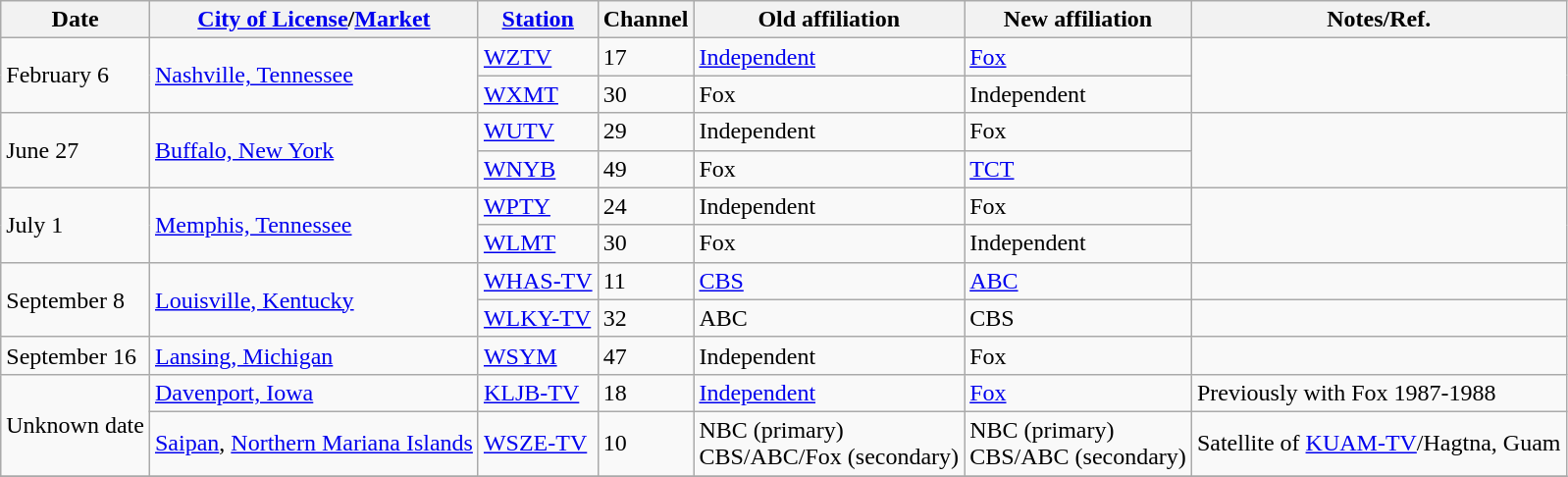<table class="wikitable sortable">
<tr>
<th>Date</th>
<th><a href='#'>City of License</a>/<a href='#'>Market</a></th>
<th><a href='#'>Station</a></th>
<th>Channel</th>
<th>Old affiliation</th>
<th>New affiliation</th>
<th>Notes/Ref.</th>
</tr>
<tr>
<td rowspan="2">February 6</td>
<td rowspan="2"><a href='#'>Nashville, Tennessee</a></td>
<td><a href='#'>WZTV</a></td>
<td>17</td>
<td><a href='#'>Independent</a></td>
<td><a href='#'>Fox</a></td>
<td rowspan="2"></td>
</tr>
<tr>
<td><a href='#'>WXMT</a></td>
<td>30</td>
<td>Fox</td>
<td>Independent</td>
</tr>
<tr>
<td rowspan="2">June 27</td>
<td rowspan="2"><a href='#'>Buffalo, New York</a></td>
<td><a href='#'>WUTV</a></td>
<td>29</td>
<td>Independent</td>
<td>Fox</td>
<td rowspan="2"></td>
</tr>
<tr>
<td><a href='#'>WNYB</a></td>
<td>49</td>
<td>Fox</td>
<td><a href='#'>TCT</a></td>
</tr>
<tr>
<td rowspan="2">July 1</td>
<td rowspan="2"><a href='#'>Memphis, Tennessee</a></td>
<td><a href='#'>WPTY</a></td>
<td>24</td>
<td>Independent</td>
<td>Fox</td>
<td rowspan="2"></td>
</tr>
<tr>
<td><a href='#'>WLMT</a></td>
<td>30</td>
<td>Fox</td>
<td>Independent</td>
</tr>
<tr>
<td rowspan=2>September 8</td>
<td rowspan=2><a href='#'>Louisville, Kentucky</a></td>
<td><a href='#'>WHAS-TV</a></td>
<td>11</td>
<td><a href='#'>CBS</a></td>
<td><a href='#'>ABC</a></td>
<td></td>
</tr>
<tr>
<td><a href='#'>WLKY-TV</a></td>
<td>32</td>
<td>ABC</td>
<td>CBS</td>
<td></td>
</tr>
<tr>
<td>September 16</td>
<td><a href='#'>Lansing, Michigan</a></td>
<td><a href='#'>WSYM</a></td>
<td>47</td>
<td>Independent</td>
<td>Fox</td>
<td></td>
</tr>
<tr>
<td rowspan=2>Unknown date</td>
<td><a href='#'>Davenport, Iowa</a></td>
<td><a href='#'>KLJB-TV</a></td>
<td>18</td>
<td><a href='#'>Independent</a></td>
<td><a href='#'>Fox</a></td>
<td>Previously with Fox 1987-1988</td>
</tr>
<tr>
<td><a href='#'>Saipan</a>, <a href='#'>Northern Mariana Islands</a></td>
<td><a href='#'>WSZE-TV</a></td>
<td>10</td>
<td>NBC (primary) <br> CBS/ABC/Fox (secondary)</td>
<td>NBC (primary) <br> CBS/ABC (secondary)</td>
<td>Satellite of <a href='#'>KUAM-TV</a>/Hagtna, Guam</td>
</tr>
<tr>
</tr>
</table>
